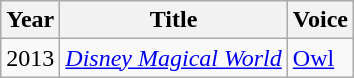<table class="wikitable sortable">
<tr>
<th>Year</th>
<th>Title</th>
<th>Voice</th>
</tr>
<tr>
<td>2013</td>
<td><em><a href='#'>Disney Magical World</a></em></td>
<td><a href='#'>Owl</a></td>
</tr>
</table>
